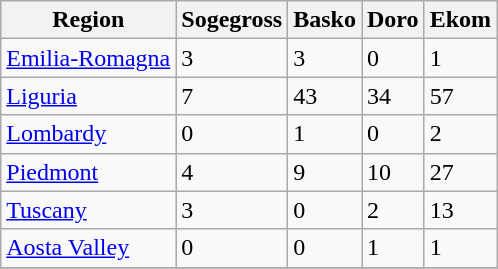<table class="wikitable sortable">
<tr>
<th>Region</th>
<th>Sogegross</th>
<th>Basko</th>
<th>Doro</th>
<th>Ekom</th>
</tr>
<tr>
<td><a href='#'>Emilia-Romagna</a></td>
<td>3</td>
<td>3</td>
<td>0</td>
<td>1</td>
</tr>
<tr>
<td><a href='#'>Liguria</a></td>
<td>7</td>
<td>43</td>
<td>34</td>
<td>57</td>
</tr>
<tr>
<td><a href='#'>Lombardy</a></td>
<td>0</td>
<td>1</td>
<td>0</td>
<td>2</td>
</tr>
<tr>
<td><a href='#'>Piedmont</a></td>
<td>4</td>
<td>9</td>
<td>10</td>
<td>27</td>
</tr>
<tr>
<td><a href='#'>Tuscany</a></td>
<td>3</td>
<td>0</td>
<td>2</td>
<td>13</td>
</tr>
<tr>
<td><a href='#'>Aosta Valley</a></td>
<td>0</td>
<td>0</td>
<td>1</td>
<td>1</td>
</tr>
<tr>
</tr>
</table>
